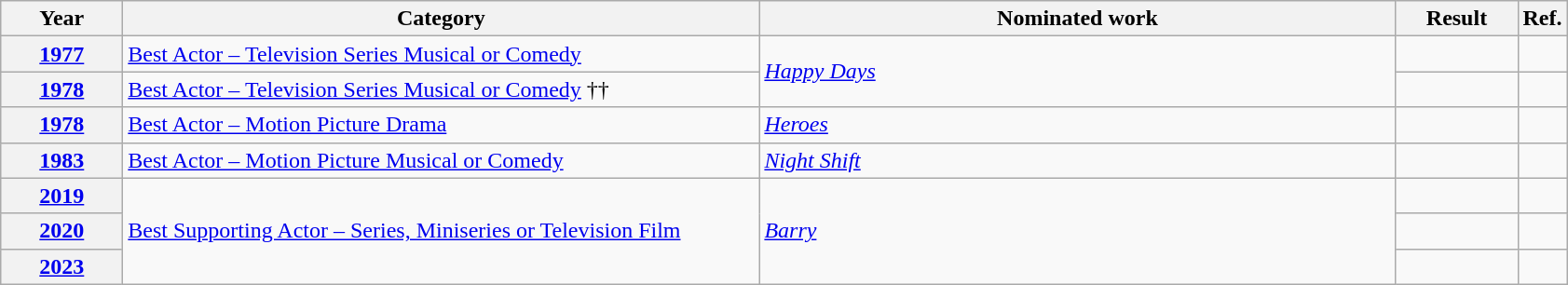<table class=wikitable>
<tr>
<th scope="col" style="width:5em;">Year</th>
<th scope="col" style="width:28em;">Category</th>
<th scope="col" style="width:28em;">Nominated work</th>
<th scope="col" style="width:5em;">Result</th>
<th>Ref.</th>
</tr>
<tr>
<th scope="row" style="text-align:center"><a href='#'>1977</a></th>
<td><a href='#'>Best Actor – Television Series Musical or Comedy</a></td>
<td rowspan=2><em><a href='#'>Happy Days</a></em></td>
<td></td>
<td style="text-align:center;"></td>
</tr>
<tr>
<th scope="row" style="text-align:center"><a href='#'>1978</a></th>
<td><a href='#'>Best Actor – Television Series Musical or Comedy</a> ††</td>
<td></td>
<td style="text-align:center;"></td>
</tr>
<tr>
<th scope="row" style="text-align:center"><a href='#'>1978</a></th>
<td><a href='#'>Best Actor – Motion Picture Drama</a></td>
<td><em><a href='#'>Heroes</a></em></td>
<td></td>
<td style="text-align:center;"></td>
</tr>
<tr>
<th scope="row" style="text-align:center"><a href='#'>1983</a></th>
<td><a href='#'>Best Actor – Motion Picture Musical or Comedy</a></td>
<td><em><a href='#'>Night Shift</a></em></td>
<td></td>
<td style="text-align:center;"></td>
</tr>
<tr>
<th scope="row" style="text-align:center"><a href='#'>2019</a></th>
<td rowspan="3"><a href='#'>Best Supporting Actor – Series, Miniseries or Television Film</a></td>
<td rowspan="3"><em><a href='#'>Barry</a></em></td>
<td></td>
<td style="text-align:center;"></td>
</tr>
<tr>
<th scope="row" style="text-align:center"><a href='#'>2020</a></th>
<td></td>
<td style="text-align:center;"></td>
</tr>
<tr>
<th scope="row" style="text-align:center"><a href='#'>2023</a></th>
<td></td>
<td style="text-align:center;"></td>
</tr>
</table>
